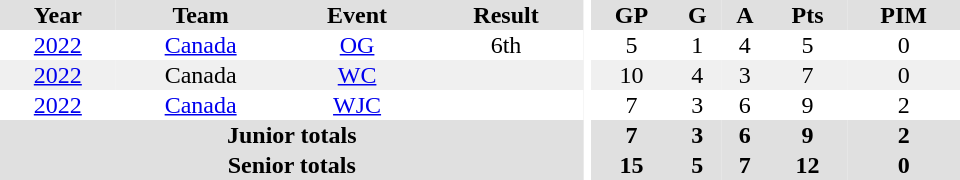<table border="0" cellpadding="1" cellspacing="0" ID="Table3" style="text-align:center; width:40em">
<tr ALIGN="center" bgcolor="#e0e0e0">
<th>Year</th>
<th>Team</th>
<th>Event</th>
<th>Result</th>
<th rowspan="99" bgcolor="#ffffff"></th>
<th>GP</th>
<th>G</th>
<th>A</th>
<th>Pts</th>
<th>PIM</th>
</tr>
<tr>
<td><a href='#'>2022</a></td>
<td><a href='#'>Canada</a></td>
<td><a href='#'>OG</a></td>
<td>6th</td>
<td>5</td>
<td>1</td>
<td>4</td>
<td>5</td>
<td>0</td>
</tr>
<tr bgcolor="#f0f0f0">
<td><a href='#'>2022</a></td>
<td>Canada</td>
<td><a href='#'>WC</a></td>
<td></td>
<td>10</td>
<td>4</td>
<td>3</td>
<td>7</td>
<td>0</td>
</tr>
<tr>
<td><a href='#'>2022</a></td>
<td><a href='#'>Canada</a></td>
<td><a href='#'>WJC</a></td>
<td></td>
<td>7</td>
<td>3</td>
<td>6</td>
<td>9</td>
<td>2</td>
</tr>
<tr bgcolor="#e0e0e0">
<th colspan=4>Junior totals</th>
<th>7</th>
<th>3</th>
<th>6</th>
<th>9</th>
<th>2</th>
</tr>
<tr bgcolor="#e0e0e0">
<th colspan=4>Senior totals</th>
<th>15</th>
<th>5</th>
<th>7</th>
<th>12</th>
<th>0</th>
</tr>
</table>
